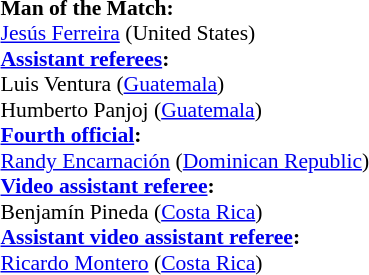<table style="width:100%; font-size:90%;">
<tr>
<td><br><strong>Man of the Match:</strong>
<br><a href='#'>Jesús Ferreira</a> (United States)<br><strong><a href='#'>Assistant referees</a>:</strong>
<br>Luis Ventura (<a href='#'>Guatemala</a>)
<br>Humberto Panjoj (<a href='#'>Guatemala</a>)
<br><strong><a href='#'>Fourth official</a>:</strong>
<br><a href='#'>Randy Encarnación</a> (<a href='#'>Dominican Republic</a>)
<br><strong><a href='#'>Video assistant referee</a>:</strong>
<br>Benjamín Pineda (<a href='#'>Costa Rica</a>)
<br><strong><a href='#'>Assistant video assistant referee</a>:</strong>
<br><a href='#'>Ricardo Montero</a> (<a href='#'>Costa Rica</a>)</td>
</tr>
</table>
